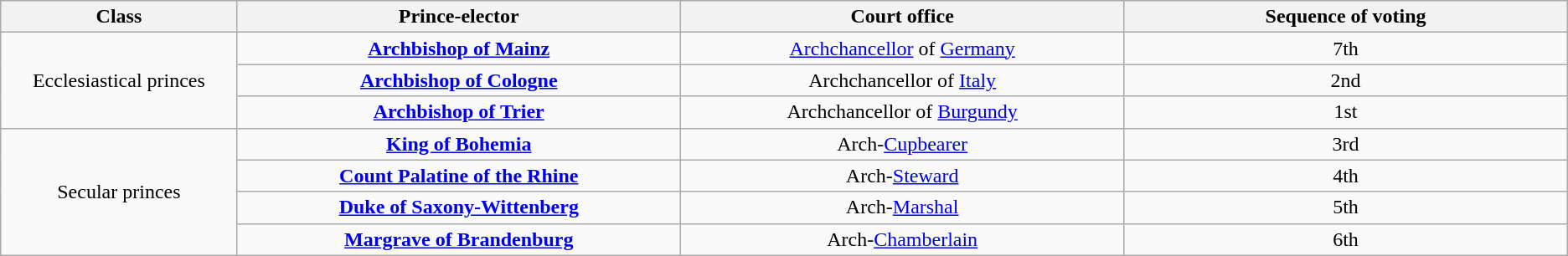<table class="wikitable sortable">
<tr>
<th style="width:8%;">Class</th>
<th style="width:15%;">Prince-elector</th>
<th style="width:15%;">Court office</th>
<th style="width:15%;">Sequence of voting</th>
</tr>
<tr>
<td style="text-align:center;" rowspan="3">Ecclesiastical princes</td>
<td style="text-align:center;"><strong><a href='#'>Archbishop of Mainz</a></strong></td>
<td style="text-align:center;"><a href='#'>Archchancellor</a> of <a href='#'>Germany</a></td>
<td style="text-align:center;">7th</td>
</tr>
<tr>
<td style="text-align:center;"><strong><a href='#'>Archbishop of Cologne</a></strong></td>
<td style="text-align:center;">Archchancellor of <a href='#'>Italy</a></td>
<td style="text-align:center;">2nd</td>
</tr>
<tr>
<td style="text-align:center;"><strong><a href='#'>Archbishop of Trier</a></strong></td>
<td style="text-align:center;">Archchancellor of <a href='#'>Burgundy</a></td>
<td style="text-align:center;">1st</td>
</tr>
<tr>
<td style="text-align:center;" rowspan="4">Secular princes</td>
<td style="text-align:center;"><strong><a href='#'>King of Bohemia</a></strong></td>
<td style="text-align:center;">Arch-<a href='#'>Cupbearer</a></td>
<td style="text-align:center;">3rd</td>
</tr>
<tr>
<td style="text-align:center;"><strong><a href='#'>Count Palatine of the Rhine</a></strong></td>
<td style="text-align:center;">Arch-<a href='#'>Steward</a></td>
<td style="text-align:center;">4th</td>
</tr>
<tr>
<td style="text-align:center;"><strong><a href='#'>Duke of Saxony-Wittenberg</a></strong></td>
<td style="text-align:center;">Arch-<a href='#'>Marshal</a></td>
<td style="text-align:center;">5th</td>
</tr>
<tr>
<td style="text-align:center;"><strong><a href='#'>Margrave of Brandenburg</a></strong></td>
<td style="text-align:center;">Arch-<a href='#'>Chamberlain</a></td>
<td style="text-align:center;">6th</td>
</tr>
</table>
